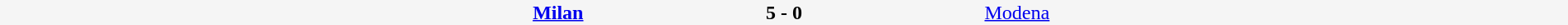<table cellspacing=0 width=100% style=background:#F5F5F5>
<tr>
<td width=22% align=right><strong> <a href='#'>Milan</a></strong></td>
<td align=center width=15%><strong>5 - 0</strong></td>
<td width=22%> <a href='#'>Modena</a></td>
</tr>
</table>
